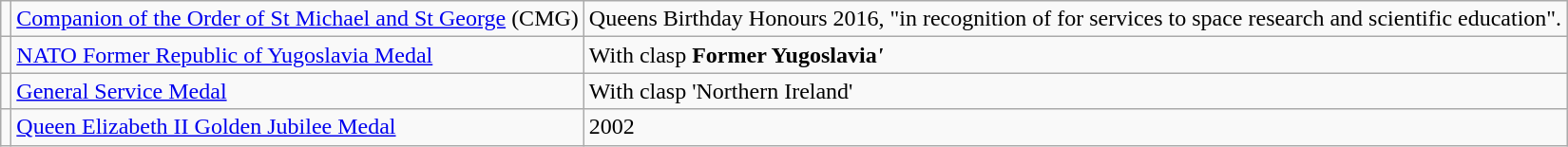<table class="wikitable">
<tr>
<td></td>
<td><a href='#'>Companion of the Order of St Michael and St George</a> (CMG)</td>
<td>Queens Birthday Honours 2016, "in recognition of for services to space research and scientific education".</td>
</tr>
<tr>
<td></td>
<td><a href='#'>NATO Former Republic of Yugoslavia Medal</a></td>
<td>With clasp <strong>Former Yugoslavia<em>'</td>
</tr>
<tr>
<td></td>
<td><a href='#'>General Service Medal</a></td>
<td>With clasp 'Northern Ireland'</td>
</tr>
<tr>
<td></td>
<td><a href='#'>Queen Elizabeth II Golden Jubilee Medal</a></td>
<td>2002</td>
</tr>
</table>
